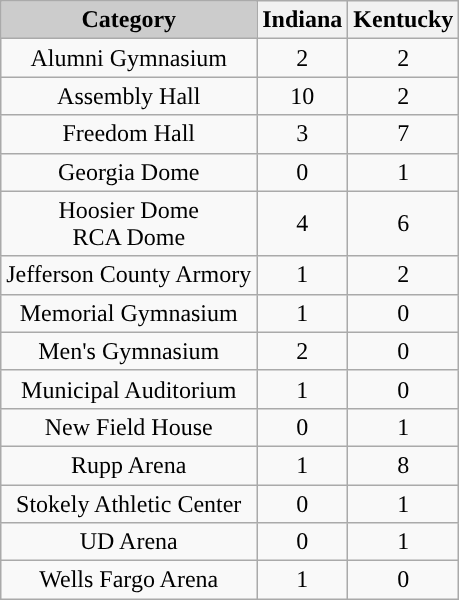<table class="wikitable">
<tr>
<th style="background:#CCCCCC; text-align:center">Category</th>
<th>Indiana</th>
<th>Kentucky</th>
</tr>
<tr>
<td align=center>Alumni Gymnasium</td>
<td align=center>2</td>
<td align=center>2</td>
</tr>
<tr>
<td align=center>Assembly Hall</td>
<td align=center>10</td>
<td align=center>2</td>
</tr>
<tr>
<td align=center>Freedom Hall</td>
<td align=center>3</td>
<td align=center>7</td>
</tr>
<tr>
<td align=center>Georgia Dome</td>
<td align=center>0</td>
<td align=center>1</td>
</tr>
<tr>
<td align=center>Hoosier Dome<br>RCA Dome</td>
<td align=center>4</td>
<td align=center>6</td>
</tr>
<tr>
<td align=center>Jefferson County Armory</td>
<td align=center>1</td>
<td align=center>2</td>
</tr>
<tr>
<td align=center>Memorial Gymnasium</td>
<td align=center>1</td>
<td align=center>0</td>
</tr>
<tr>
<td align=center>Men's Gymnasium</td>
<td align=center>2</td>
<td align=center>0</td>
</tr>
<tr>
<td align=center>Municipal Auditorium</td>
<td align=center>1</td>
<td align=center>0</td>
</tr>
<tr>
<td align=center>New Field House</td>
<td align=center>0</td>
<td align=center>1</td>
</tr>
<tr>
<td align=center>Rupp Arena</td>
<td align=center>1</td>
<td align=center>8</td>
</tr>
<tr>
<td align=center>Stokely Athletic Center</td>
<td align=center>0</td>
<td align=center>1</td>
</tr>
<tr>
<td align=center>UD Arena</td>
<td align=center>0</td>
<td align=center>1</td>
</tr>
<tr>
<td align=center>Wells Fargo Arena</td>
<td align=center>1</td>
<td align=center>0</td>
</tr>
</table>
